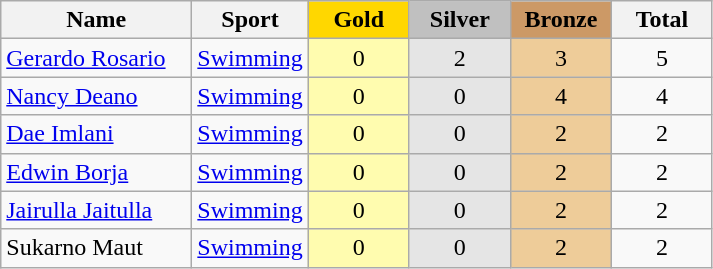<table class="wikitable" style="text-align:center;">
<tr>
<th width=120>Name</th>
<th width=70>Sport</th>
<td bgcolor=gold width=60><strong>Gold</strong></td>
<td bgcolor=silver width=60><strong>Silver</strong></td>
<td bgcolor=#cc9966 width=60><strong>Bronze</strong></td>
<th width=60>Total</th>
</tr>
<tr>
<td align=left><a href='#'>Gerardo Rosario</a></td>
<td><a href='#'>Swimming</a></td>
<td bgcolor=#fffcaf>0</td>
<td bgcolor=#e5e5e5>2</td>
<td bgcolor=#eecc99>3</td>
<td>5</td>
</tr>
<tr>
<td align=left><a href='#'>Nancy Deano</a></td>
<td><a href='#'>Swimming</a></td>
<td bgcolor=#fffcaf>0</td>
<td bgcolor=#e5e5e5>0</td>
<td bgcolor=#eecc99>4</td>
<td>4</td>
</tr>
<tr>
<td align=left><a href='#'>Dae Imlani</a></td>
<td><a href='#'>Swimming</a></td>
<td bgcolor=#fffcaf>0</td>
<td bgcolor=#e5e5e5>0</td>
<td bgcolor=#eecc99>2</td>
<td>2</td>
</tr>
<tr>
<td align=left><a href='#'>Edwin Borja</a></td>
<td><a href='#'>Swimming</a></td>
<td bgcolor=#fffcaf>0</td>
<td bgcolor=#e5e5e5>0</td>
<td bgcolor=#eecc99>2</td>
<td>2</td>
</tr>
<tr>
<td align=left><a href='#'>Jairulla Jaitulla</a></td>
<td><a href='#'>Swimming</a></td>
<td bgcolor=#fffcaf>0</td>
<td bgcolor=#e5e5e5>0</td>
<td bgcolor=#eecc99>2</td>
<td>2</td>
</tr>
<tr>
<td align=left>Sukarno Maut</td>
<td><a href='#'>Swimming</a></td>
<td bgcolor=#fffcaf>0</td>
<td bgcolor=#e5e5e5>0</td>
<td bgcolor=#eecc99>2</td>
<td>2</td>
</tr>
</table>
